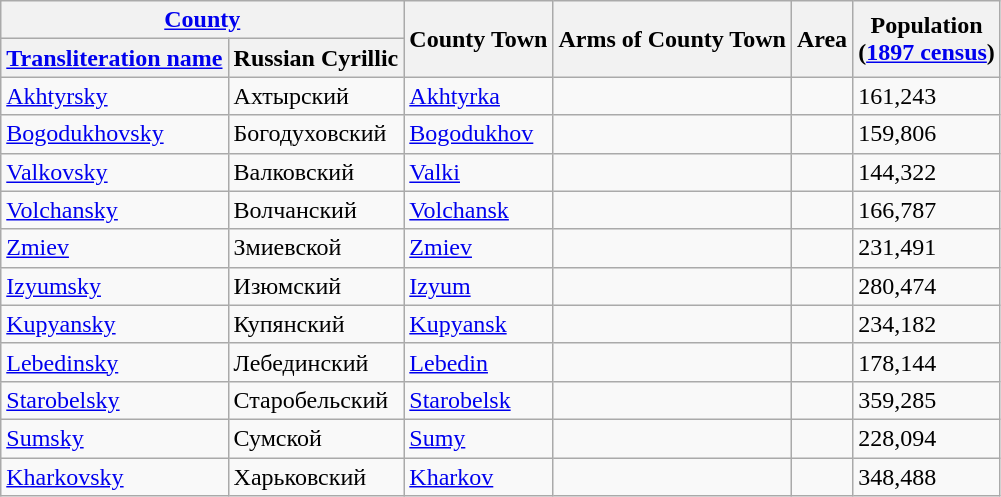<table class="wikitable sortable">
<tr>
<th colspan=2><a href='#'>County</a></th>
<th rowspan=2>County Town</th>
<th rowspan=2>Arms of County Town</th>
<th rowspan=2>Area</th>
<th rowspan=2>Population<br>(<a href='#'>1897 census</a>)</th>
</tr>
<tr>
<th><a href='#'>Transliteration name</a></th>
<th>Russian Cyrillic</th>
</tr>
<tr>
<td><a href='#'>Akhtyrsky</a></td>
<td>Ахтырский</td>
<td><a href='#'>Akhtyrka</a></td>
<td></td>
<td></td>
<td>161,243</td>
</tr>
<tr>
<td><a href='#'>Bogodukhovsky</a></td>
<td>Богодуховский</td>
<td><a href='#'>Bogodukhov</a></td>
<td></td>
<td></td>
<td>159,806</td>
</tr>
<tr>
<td><a href='#'>Valkovsky</a></td>
<td>Валковский</td>
<td><a href='#'>Valki</a></td>
<td></td>
<td></td>
<td>144,322</td>
</tr>
<tr>
<td><a href='#'>Volchansky</a></td>
<td>Волчанский</td>
<td><a href='#'>Volchansk</a></td>
<td></td>
<td></td>
<td>166,787</td>
</tr>
<tr>
<td><a href='#'>Zmiev</a></td>
<td>Змиевской</td>
<td><a href='#'>Zmiev</a></td>
<td></td>
<td></td>
<td>231,491</td>
</tr>
<tr>
<td><a href='#'>Izyumsky</a></td>
<td>Изюмский</td>
<td><a href='#'>Izyum</a></td>
<td></td>
<td></td>
<td>280,474</td>
</tr>
<tr>
<td><a href='#'>Kupyansky</a></td>
<td>Купянский</td>
<td><a href='#'>Kupyansk</a></td>
<td></td>
<td></td>
<td>234,182</td>
</tr>
<tr>
<td><a href='#'>Lebedinsky</a></td>
<td>Лебединский</td>
<td><a href='#'>Lebedin</a></td>
<td></td>
<td></td>
<td>178,144</td>
</tr>
<tr>
<td><a href='#'>Starobelsky</a></td>
<td>Старобельский</td>
<td><a href='#'>Starobelsk</a></td>
<td></td>
<td></td>
<td>359,285</td>
</tr>
<tr>
<td><a href='#'>Sumsky</a></td>
<td>Сумской</td>
<td><a href='#'>Sumy</a></td>
<td></td>
<td></td>
<td>228,094</td>
</tr>
<tr>
<td><a href='#'>Kharkovsky</a></td>
<td>Харьковский</td>
<td><a href='#'>Kharkov</a></td>
<td></td>
<td></td>
<td>348,488</td>
</tr>
</table>
